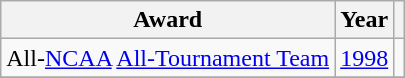<table class="wikitable">
<tr>
<th>Award</th>
<th>Year</th>
<th></th>
</tr>
<tr>
<td>All-<a href='#'>NCAA</a> <a href='#'>All-Tournament Team</a></td>
<td><a href='#'>1998</a></td>
<td></td>
</tr>
<tr>
</tr>
</table>
